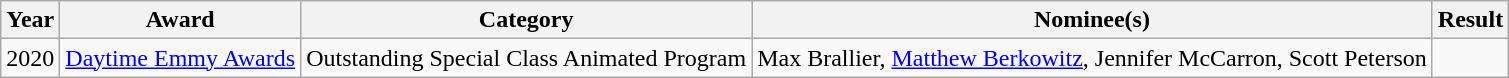<table class="wikitable sortable">
<tr>
<th>Year</th>
<th>Award</th>
<th>Category</th>
<th>Nominee(s)</th>
<th>Result</th>
</tr>
<tr>
<td>2020</td>
<td><a href='#'>Daytime Emmy Awards</a></td>
<td>Outstanding Special Class Animated Program</td>
<td>Max Brallier, <a href='#'>Matthew Berkowitz</a>, Jennifer McCarron, Scott Peterson</td>
<td></td>
</tr>
</table>
